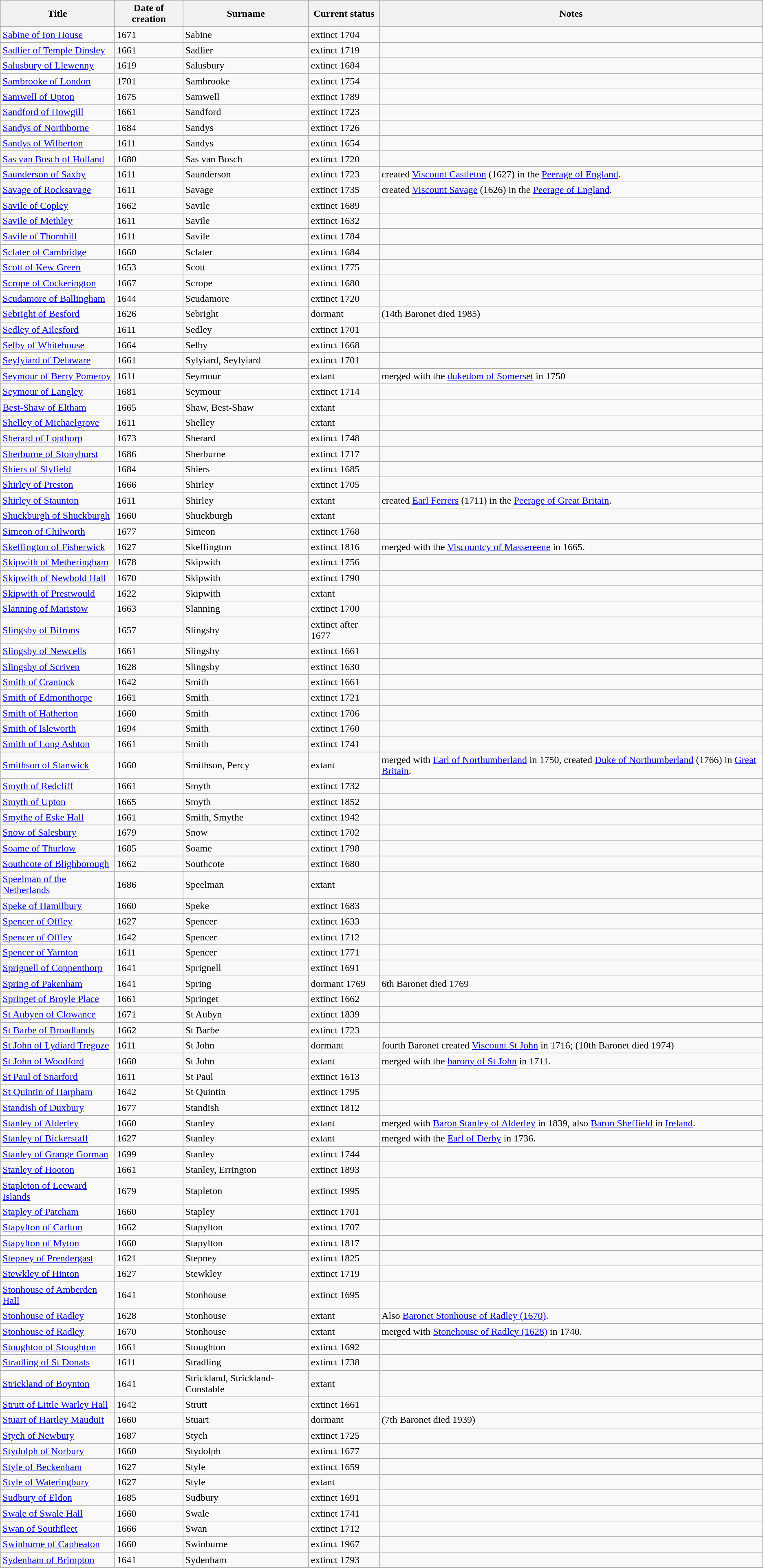<table class="wikitable">
<tr>
<th>Title</th>
<th>Date of creation</th>
<th>Surname</th>
<th>Current status</th>
<th>Notes</th>
</tr>
<tr>
<td><a href='#'>Sabine of Ion House</a></td>
<td>1671</td>
<td>Sabine</td>
<td>extinct 1704</td>
<td> </td>
</tr>
<tr>
<td><a href='#'>Sadlier of Temple Dinsley</a></td>
<td>1661</td>
<td>Sadlier</td>
<td>extinct 1719</td>
<td> </td>
</tr>
<tr>
<td><a href='#'>Salusbury of Llewenny</a></td>
<td>1619</td>
<td>Salusbury</td>
<td>extinct 1684</td>
<td> </td>
</tr>
<tr>
<td><a href='#'>Sambrooke of London</a></td>
<td>1701</td>
<td>Sambrooke</td>
<td>extinct 1754</td>
<td> </td>
</tr>
<tr>
<td><a href='#'>Samwell of Upton</a></td>
<td>1675</td>
<td>Samwell</td>
<td>extinct 1789</td>
<td> </td>
</tr>
<tr>
<td><a href='#'>Sandford of Howgill</a></td>
<td>1661</td>
<td>Sandford</td>
<td>extinct 1723</td>
<td> </td>
</tr>
<tr>
<td><a href='#'>Sandys of Northborne</a></td>
<td>1684</td>
<td>Sandys</td>
<td>extinct 1726</td>
<td> </td>
</tr>
<tr>
<td><a href='#'>Sandys of Wilberton</a></td>
<td>1611</td>
<td>Sandys</td>
<td>extinct 1654</td>
<td> </td>
</tr>
<tr>
<td><a href='#'>Sas van Bosch of Holland</a></td>
<td>1680</td>
<td>Sas van Bosch</td>
<td>extinct 1720</td>
<td> </td>
</tr>
<tr>
<td><a href='#'>Saunderson of Saxby</a></td>
<td>1611</td>
<td>Saunderson</td>
<td>extinct 1723</td>
<td>created <a href='#'>Viscount Castleton</a> (1627) in the <a href='#'>Peerage of England</a>.</td>
</tr>
<tr>
<td><a href='#'>Savage of Rocksavage</a></td>
<td>1611</td>
<td>Savage</td>
<td>extinct 1735</td>
<td>created <a href='#'>Viscount Savage</a> (1626) in the <a href='#'>Peerage of England</a>.</td>
</tr>
<tr>
<td><a href='#'>Savile of Copley</a></td>
<td>1662</td>
<td>Savile</td>
<td>extinct 1689</td>
<td> </td>
</tr>
<tr>
<td><a href='#'>Savile of Methley</a></td>
<td>1611</td>
<td>Savile</td>
<td>extinct 1632</td>
<td> </td>
</tr>
<tr>
<td><a href='#'>Savile of Thornhill</a></td>
<td>1611</td>
<td>Savile</td>
<td>extinct 1784</td>
<td> </td>
</tr>
<tr>
<td><a href='#'>Sclater of Cambridge</a></td>
<td>1660</td>
<td>Sclater</td>
<td>extinct 1684</td>
<td> </td>
</tr>
<tr>
<td><a href='#'>Scott of Kew Green</a></td>
<td>1653</td>
<td>Scott</td>
<td>extinct 1775</td>
<td> </td>
</tr>
<tr>
<td><a href='#'>Scrope of Cockerington</a></td>
<td>1667</td>
<td>Scrope</td>
<td>extinct 1680</td>
<td> </td>
</tr>
<tr>
<td><a href='#'>Scudamore of Ballingham</a></td>
<td>1644</td>
<td>Scudamore</td>
<td>extinct 1720</td>
<td> </td>
</tr>
<tr>
<td><a href='#'>Sebright of Besford</a></td>
<td>1626</td>
<td>Sebright</td>
<td>dormant</td>
<td>(14th Baronet died 1985)</td>
</tr>
<tr>
<td><a href='#'>Sedley of Ailesford</a></td>
<td>1611</td>
<td>Sedley</td>
<td>extinct 1701</td>
<td> </td>
</tr>
<tr>
<td><a href='#'>Selby of Whitehouse</a></td>
<td>1664</td>
<td>Selby</td>
<td>extinct 1668</td>
<td> </td>
</tr>
<tr>
<td><a href='#'>Seylyiard of Delaware</a></td>
<td>1661</td>
<td>Sylyiard, Seylyiard</td>
<td>extinct 1701</td>
<td> </td>
</tr>
<tr>
<td><a href='#'>Seymour of Berry Pomeroy</a></td>
<td>1611</td>
<td>Seymour</td>
<td>extant</td>
<td>merged with the <a href='#'>dukedom of Somerset</a> in 1750</td>
</tr>
<tr>
<td><a href='#'>Seymour of Langley</a></td>
<td>1681</td>
<td>Seymour</td>
<td>extinct 1714</td>
<td> </td>
</tr>
<tr>
<td><a href='#'>Best-Shaw of Eltham</a></td>
<td>1665</td>
<td>Shaw, Best-Shaw</td>
<td>extant</td>
<td> </td>
</tr>
<tr>
<td><a href='#'>Shelley of Michaelgrove</a></td>
<td>1611</td>
<td>Shelley</td>
<td>extant</td>
<td> </td>
</tr>
<tr>
<td><a href='#'>Sherard of Lopthorp</a></td>
<td>1673</td>
<td>Sherard</td>
<td>extinct 1748</td>
<td> </td>
</tr>
<tr>
<td><a href='#'>Sherburne of Stonyhurst</a></td>
<td>1686</td>
<td>Sherburne</td>
<td>extinct 1717</td>
<td> </td>
</tr>
<tr>
<td><a href='#'>Shiers of Slyfield</a></td>
<td>1684</td>
<td>Shiers</td>
<td>extinct 1685</td>
<td> </td>
</tr>
<tr>
<td><a href='#'>Shirley of Preston</a></td>
<td>1666</td>
<td>Shirley</td>
<td>extinct 1705</td>
<td> </td>
</tr>
<tr>
<td><a href='#'>Shirley of Staunton</a></td>
<td>1611</td>
<td>Shirley</td>
<td>extant</td>
<td>created <a href='#'>Earl Ferrers</a> (1711) in the <a href='#'>Peerage of Great Britain</a>.</td>
</tr>
<tr>
<td><a href='#'>Shuckburgh of Shuckburgh</a></td>
<td>1660</td>
<td>Shuckburgh</td>
<td>extant</td>
<td> </td>
</tr>
<tr>
<td><a href='#'>Simeon of Chilworth</a></td>
<td>1677</td>
<td>Simeon</td>
<td>extinct 1768</td>
<td> </td>
</tr>
<tr>
<td><a href='#'>Skeffington of Fisherwick</a></td>
<td>1627</td>
<td>Skeffington</td>
<td>extinct 1816</td>
<td>merged with the <a href='#'>Viscountcy of Massereene</a> in 1665.</td>
</tr>
<tr>
<td><a href='#'>Skipwith of Metheringham</a></td>
<td>1678</td>
<td>Skipwith</td>
<td>extinct 1756</td>
<td> </td>
</tr>
<tr>
<td><a href='#'>Skipwith of Newbold Hall</a></td>
<td>1670</td>
<td>Skipwith</td>
<td>extinct 1790</td>
<td> </td>
</tr>
<tr>
<td><a href='#'>Skipwith of Prestwould</a></td>
<td>1622</td>
<td>Skipwith</td>
<td>extant</td>
<td> </td>
</tr>
<tr>
<td><a href='#'>Slanning of Maristow</a></td>
<td>1663</td>
<td>Slanning</td>
<td>extinct 1700</td>
<td> </td>
</tr>
<tr>
<td><a href='#'>Slingsby of Bifrons</a></td>
<td>1657</td>
<td>Slingsby</td>
<td>extinct after 1677</td>
<td> </td>
</tr>
<tr>
<td><a href='#'>Slingsby of Newcells</a></td>
<td>1661</td>
<td>Slingsby</td>
<td>extinct 1661</td>
<td> </td>
</tr>
<tr>
<td><a href='#'>Slingsby of Scriven</a></td>
<td>1628</td>
<td>Slingsby</td>
<td>extinct 1630</td>
<td> </td>
</tr>
<tr>
<td><a href='#'>Smith of Crantock</a></td>
<td>1642</td>
<td>Smith</td>
<td>extinct 1661</td>
<td> </td>
</tr>
<tr>
<td><a href='#'>Smith of Edmonthorpe</a></td>
<td>1661</td>
<td>Smith</td>
<td>extinct 1721</td>
<td> </td>
</tr>
<tr>
<td><a href='#'>Smith of Hatherton</a></td>
<td>1660</td>
<td>Smith</td>
<td>extinct 1706</td>
<td> </td>
</tr>
<tr>
<td><a href='#'>Smith of Isleworth</a></td>
<td>1694</td>
<td>Smith</td>
<td>extinct 1760</td>
<td> </td>
</tr>
<tr>
<td><a href='#'>Smith of Long Ashton</a></td>
<td>1661</td>
<td>Smith</td>
<td>extinct 1741</td>
<td> </td>
</tr>
<tr>
<td><a href='#'>Smithson of Stanwick</a></td>
<td>1660</td>
<td>Smithson, Percy</td>
<td>extant</td>
<td>merged with <a href='#'>Earl of Northumberland</a> in 1750, created <a href='#'>Duke of Northumberland</a> (1766) in <a href='#'>Great Britain</a>.</td>
</tr>
<tr>
<td><a href='#'>Smyth of Redcliff</a></td>
<td>1661</td>
<td>Smyth</td>
<td>extinct 1732</td>
<td> </td>
</tr>
<tr>
<td><a href='#'>Smyth of Upton</a></td>
<td>1665</td>
<td>Smyth</td>
<td>extinct 1852</td>
<td> </td>
</tr>
<tr>
<td><a href='#'>Smythe of Eske Hall</a></td>
<td>1661</td>
<td>Smith, Smythe</td>
<td>extinct 1942</td>
<td> </td>
</tr>
<tr>
<td><a href='#'>Snow of Salesbury</a></td>
<td>1679</td>
<td>Snow</td>
<td>extinct 1702</td>
<td> </td>
</tr>
<tr>
<td><a href='#'>Soame of Thurlow</a></td>
<td>1685</td>
<td>Soame</td>
<td>extinct 1798</td>
<td> </td>
</tr>
<tr>
<td><a href='#'>Southcote of Blighborough</a></td>
<td>1662</td>
<td>Southcote</td>
<td>extinct 1680</td>
<td> </td>
</tr>
<tr>
<td><a href='#'>Speelman of the Netherlands</a></td>
<td>1686</td>
<td>Speelman</td>
<td>extant</td>
<td> </td>
</tr>
<tr>
<td><a href='#'>Speke of Hamilbury</a></td>
<td>1660</td>
<td>Speke</td>
<td>extinct 1683</td>
<td> </td>
</tr>
<tr>
<td><a href='#'>Spencer of Offley</a></td>
<td>1627</td>
<td>Spencer</td>
<td>extinct 1633</td>
<td> </td>
</tr>
<tr>
<td><a href='#'>Spencer of Offley</a></td>
<td>1642</td>
<td>Spencer</td>
<td>extinct 1712</td>
<td> </td>
</tr>
<tr>
<td><a href='#'>Spencer of Yarnton</a></td>
<td>1611</td>
<td>Spencer</td>
<td>extinct 1771</td>
<td> </td>
</tr>
<tr>
<td><a href='#'>Sprignell of Coppenthorp</a></td>
<td>1641</td>
<td>Sprignell</td>
<td>extinct 1691</td>
<td> </td>
</tr>
<tr>
<td><a href='#'>Spring of Pakenham</a></td>
<td>1641</td>
<td>Spring</td>
<td>dormant 1769</td>
<td>6th Baronet died 1769</td>
</tr>
<tr>
<td><a href='#'>Springet of Broyle Place</a></td>
<td>1661</td>
<td>Springet</td>
<td>extinct 1662</td>
<td> </td>
</tr>
<tr>
<td><a href='#'>St Aubyen of Clowance</a></td>
<td>1671</td>
<td>St Aubyn</td>
<td>extinct 1839</td>
<td> </td>
</tr>
<tr>
<td><a href='#'>St Barbe of Broadlands</a></td>
<td>1662</td>
<td>St Barbe</td>
<td>extinct 1723</td>
<td> </td>
</tr>
<tr>
<td><a href='#'>St John of Lydiard Tregoze</a></td>
<td>1611</td>
<td>St John</td>
<td>dormant</td>
<td>fourth Baronet created <a href='#'>Viscount St John</a> in 1716; (10th Baronet died 1974)</td>
</tr>
<tr>
<td><a href='#'>St John of Woodford</a></td>
<td>1660</td>
<td>St John</td>
<td>extant</td>
<td>merged with the <a href='#'>barony of St John</a> in 1711.</td>
</tr>
<tr>
<td><a href='#'>St Paul of Snarford</a></td>
<td>1611</td>
<td>St Paul</td>
<td>extinct 1613</td>
<td> </td>
</tr>
<tr>
<td><a href='#'>St Quintin of Harpham</a></td>
<td>1642</td>
<td>St Quintin</td>
<td>extinct 1795</td>
<td> </td>
</tr>
<tr>
<td><a href='#'>Standish of Duxbury</a></td>
<td>1677</td>
<td>Standish</td>
<td>extinct 1812</td>
<td> </td>
</tr>
<tr>
<td><a href='#'>Stanley of Alderley</a></td>
<td>1660</td>
<td>Stanley</td>
<td>extant</td>
<td>merged with <a href='#'>Baron Stanley of Alderley</a> in 1839, also <a href='#'>Baron Sheffield</a> in <a href='#'>Ireland</a>.</td>
</tr>
<tr>
<td><a href='#'>Stanley of Bickerstaff</a></td>
<td>1627</td>
<td>Stanley</td>
<td>extant</td>
<td>merged with the <a href='#'>Earl of Derby</a> in 1736.</td>
</tr>
<tr>
<td><a href='#'>Stanley of Grange Gorman</a></td>
<td>1699</td>
<td>Stanley</td>
<td>extinct 1744</td>
<td> </td>
</tr>
<tr>
<td><a href='#'>Stanley of Hooton</a></td>
<td>1661</td>
<td>Stanley, Errington</td>
<td>extinct 1893</td>
<td> </td>
</tr>
<tr>
<td><a href='#'>Stapleton of Leeward Islands</a></td>
<td>1679</td>
<td>Stapleton</td>
<td>extinct 1995</td>
<td> </td>
</tr>
<tr>
<td><a href='#'>Stapley of Patcham</a></td>
<td>1660</td>
<td>Stapley</td>
<td>extinct 1701</td>
<td> </td>
</tr>
<tr>
<td><a href='#'>Stapylton of Carlton</a></td>
<td>1662</td>
<td>Stapylton</td>
<td>extinct 1707</td>
<td> </td>
</tr>
<tr>
<td><a href='#'>Stapylton of Myton</a></td>
<td>1660</td>
<td>Stapylton</td>
<td>extinct 1817</td>
<td> </td>
</tr>
<tr>
<td><a href='#'>Stepney of Prendergast</a></td>
<td>1621</td>
<td>Stepney</td>
<td>extinct 1825</td>
<td> </td>
</tr>
<tr>
<td><a href='#'>Stewkley of Hinton</a></td>
<td>1627</td>
<td>Stewkley</td>
<td>extinct 1719</td>
<td> </td>
</tr>
<tr>
<td><a href='#'>Stonhouse of Amberden Hall</a></td>
<td>1641</td>
<td>Stonhouse</td>
<td>extinct 1695</td>
<td> </td>
</tr>
<tr>
<td><a href='#'>Stonhouse of Radley</a></td>
<td>1628</td>
<td>Stonhouse</td>
<td>extant</td>
<td>Also <a href='#'>Baronet Stonhouse of Radley (1670)</a>.</td>
</tr>
<tr>
<td><a href='#'>Stonhouse of Radley</a></td>
<td>1670</td>
<td>Stonhouse</td>
<td>extant</td>
<td>merged with <a href='#'>Stonehouse of Radley (1628)</a> in 1740.</td>
</tr>
<tr>
<td><a href='#'>Stoughton of Stoughton</a></td>
<td>1661</td>
<td>Stoughton</td>
<td>extinct 1692</td>
<td> </td>
</tr>
<tr>
<td><a href='#'>Stradling of St Donats</a></td>
<td>1611</td>
<td>Stradling</td>
<td>extinct 1738</td>
<td> </td>
</tr>
<tr>
<td><a href='#'>Strickland of Boynton</a></td>
<td>1641</td>
<td>Strickland, Strickland-Constable</td>
<td>extant</td>
<td> </td>
</tr>
<tr>
<td><a href='#'>Strutt of Little Warley Hall</a></td>
<td>1642</td>
<td>Strutt</td>
<td>extinct 1661</td>
<td> </td>
</tr>
<tr>
<td><a href='#'>Stuart of Hartley Mauduit</a></td>
<td>1660</td>
<td>Stuart</td>
<td>dormant</td>
<td>(7th Baronet died 1939)</td>
</tr>
<tr>
<td><a href='#'>Stych of Newbury</a></td>
<td>1687</td>
<td>Stych</td>
<td>extinct 1725</td>
<td> </td>
</tr>
<tr>
<td><a href='#'>Stydolph of Norbury</a></td>
<td>1660</td>
<td>Stydolph</td>
<td>extinct 1677</td>
<td> </td>
</tr>
<tr>
<td><a href='#'>Style of Beckenham</a></td>
<td>1627</td>
<td>Style</td>
<td>extinct 1659</td>
<td> </td>
</tr>
<tr>
<td><a href='#'>Style of Wateringbury</a></td>
<td>1627</td>
<td>Style</td>
<td>extant</td>
<td> </td>
</tr>
<tr>
<td><a href='#'>Sudbury of Eldon</a></td>
<td>1685</td>
<td>Sudbury</td>
<td>extinct 1691</td>
<td> </td>
</tr>
<tr>
<td><a href='#'>Swale of Swale Hall</a></td>
<td>1660</td>
<td>Swale</td>
<td>extinct 1741</td>
<td> </td>
</tr>
<tr>
<td><a href='#'>Swan of Southfleet</a></td>
<td>1666</td>
<td>Swan</td>
<td>extinct 1712</td>
<td> </td>
</tr>
<tr>
<td><a href='#'>Swinburne of Capheaton</a></td>
<td>1660</td>
<td>Swinburne</td>
<td>extinct 1967</td>
<td> </td>
</tr>
<tr>
<td><a href='#'>Sydenham of Brimpton</a></td>
<td>1641</td>
<td>Sydenham</td>
<td>extinct 1793</td>
<td> </td>
</tr>
</table>
